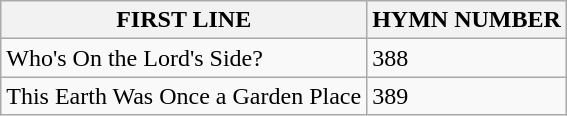<table class="wikitable">
<tr>
<th>FIRST LINE</th>
<th>HYMN NUMBER</th>
</tr>
<tr>
<td>Who's On the Lord's Side?</td>
<td>388</td>
</tr>
<tr>
<td>This Earth Was Once a Garden Place</td>
<td>389</td>
</tr>
</table>
